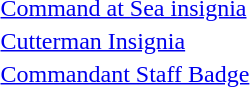<table>
<tr>
<td>   <a href='#'>Command at Sea insignia</a><br></td>
</tr>
<tr>
<td> <a href='#'>Cutterman Insignia</a><br></td>
</tr>
<tr>
<td>   <a href='#'>Commandant Staff Badge</a></td>
</tr>
<tr>
</tr>
</table>
